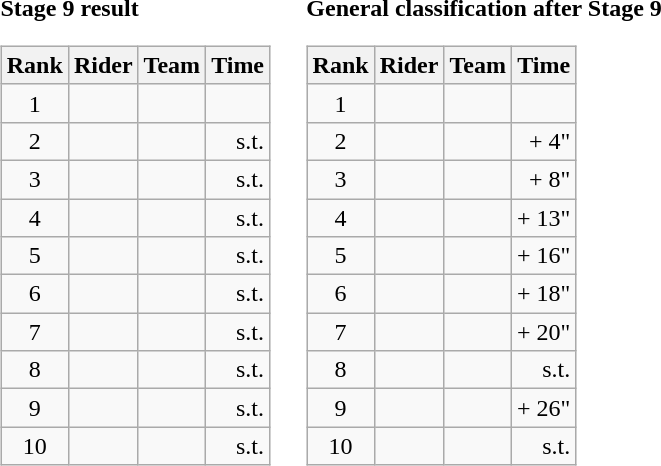<table>
<tr>
<td><strong>Stage 9 result</strong><br><table class="wikitable">
<tr>
<th scope="col">Rank</th>
<th scope="col">Rider</th>
<th scope="col">Team</th>
<th scope="col">Time</th>
</tr>
<tr>
<td style="text-align:center;">1</td>
<td></td>
<td></td>
<td style="text-align:right;"></td>
</tr>
<tr>
<td style="text-align:center;">2</td>
<td></td>
<td></td>
<td style="text-align:right;">s.t.</td>
</tr>
<tr>
<td style="text-align:center;">3</td>
<td></td>
<td></td>
<td style="text-align:right;">s.t.</td>
</tr>
<tr>
<td style="text-align:center;">4</td>
<td></td>
<td></td>
<td style="text-align:right;">s.t.</td>
</tr>
<tr>
<td style="text-align:center;">5</td>
<td></td>
<td></td>
<td style="text-align:right;">s.t.</td>
</tr>
<tr>
<td style="text-align:center;">6</td>
<td></td>
<td></td>
<td style="text-align:right;">s.t.</td>
</tr>
<tr>
<td style="text-align:center;">7</td>
<td></td>
<td></td>
<td style="text-align:right;">s.t.</td>
</tr>
<tr>
<td style="text-align:center;">8</td>
<td></td>
<td></td>
<td style="text-align:right;">s.t.</td>
</tr>
<tr>
<td style="text-align:center;">9</td>
<td></td>
<td></td>
<td style="text-align:right;">s.t.</td>
</tr>
<tr>
<td style="text-align:center;">10</td>
<td></td>
<td></td>
<td style="text-align:right;">s.t.</td>
</tr>
</table>
</td>
<td></td>
<td><strong>General classification after Stage 9</strong><br><table class="wikitable">
<tr>
<th scope="col">Rank</th>
<th scope="col">Rider</th>
<th scope="col">Team</th>
<th scope="col">Time</th>
</tr>
<tr>
<td style="text-align:center;">1</td>
<td></td>
<td></td>
<td style="text-align:right;"></td>
</tr>
<tr>
<td style="text-align:center;">2</td>
<td></td>
<td></td>
<td style="text-align:right;">+ 4"</td>
</tr>
<tr>
<td style="text-align:center;">3</td>
<td></td>
<td></td>
<td style="text-align:right;">+ 8"</td>
</tr>
<tr>
<td style="text-align:center;">4</td>
<td></td>
<td></td>
<td style="text-align:right;">+ 13"</td>
</tr>
<tr>
<td style="text-align:center;">5</td>
<td></td>
<td></td>
<td style="text-align:right;">+ 16"</td>
</tr>
<tr>
<td style="text-align:center;">6</td>
<td></td>
<td></td>
<td style="text-align:right;">+ 18"</td>
</tr>
<tr>
<td style="text-align:center;">7</td>
<td></td>
<td></td>
<td style="text-align:right;">+ 20"</td>
</tr>
<tr>
<td style="text-align:center;">8</td>
<td></td>
<td></td>
<td style="text-align:right;">s.t.</td>
</tr>
<tr>
<td style="text-align:center;">9</td>
<td></td>
<td></td>
<td style="text-align:right;">+ 26"</td>
</tr>
<tr>
<td style="text-align:center;">10</td>
<td></td>
<td></td>
<td style="text-align:right;">s.t.</td>
</tr>
</table>
</td>
</tr>
</table>
